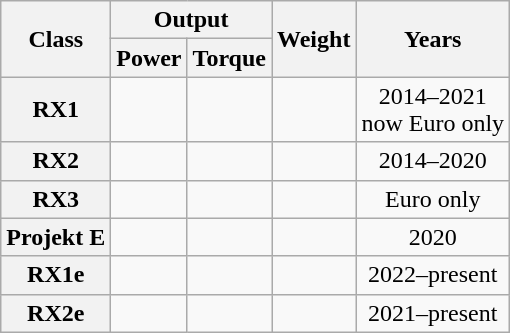<table class="wikitable sortable" style="font-size:100%;text-align:center;">
<tr>
<th rowspan=2>Class</th>
<th colspan=2>Output</th>
<th rowspan=2>Weight</th>
<th rowspan=2>Years</th>
</tr>
<tr>
<th>Power</th>
<th>Torque</th>
</tr>
<tr>
<th>RX1</th>
<td></td>
<td></td>
<td></td>
<td>2014–2021<br>now Euro only</td>
</tr>
<tr>
<th>RX2</th>
<td></td>
<td></td>
<td></td>
<td>2014–2020</td>
</tr>
<tr>
<th>RX3</th>
<td></td>
<td></td>
<td></td>
<td>Euro only</td>
</tr>
<tr>
<th>Projekt E</th>
<td></td>
<td></td>
<td></td>
<td>2020</td>
</tr>
<tr>
<th>RX1e</th>
<td></td>
<td></td>
<td></td>
<td>2022–present</td>
</tr>
<tr>
<th>RX2e</th>
<td></td>
<td></td>
<td></td>
<td>2021–present</td>
</tr>
</table>
